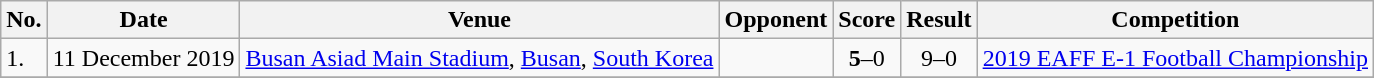<table class="wikitable">
<tr>
<th>No.</th>
<th>Date</th>
<th>Venue</th>
<th>Opponent</th>
<th>Score</th>
<th>Result</th>
<th>Competition</th>
</tr>
<tr>
<td>1.</td>
<td>11 December 2019</td>
<td><a href='#'>Busan Asiad Main Stadium</a>, <a href='#'>Busan</a>, <a href='#'>South Korea</a></td>
<td></td>
<td align=center><strong>5</strong>–0</td>
<td align=center>9–0</td>
<td><a href='#'>2019 EAFF E-1 Football Championship</a></td>
</tr>
<tr>
</tr>
</table>
